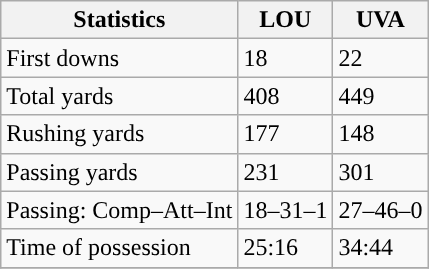<table class="wikitable" style="float: left;">
<tr>
<th>Statistics</th>
<th>LOU</th>
<th>UVA</th>
</tr>
<tr>
<td>First downs</td>
<td>18</td>
<td>22</td>
</tr>
<tr>
<td>Total yards</td>
<td>408</td>
<td>449</td>
</tr>
<tr>
<td>Rushing yards</td>
<td>177</td>
<td>148</td>
</tr>
<tr>
<td>Passing yards</td>
<td>231</td>
<td>301</td>
</tr>
<tr>
<td>Passing: Comp–Att–Int</td>
<td>18–31–1</td>
<td>27–46–0</td>
</tr>
<tr>
<td>Time of possession</td>
<td>25:16</td>
<td>34:44</td>
</tr>
<tr>
</tr>
</table>
